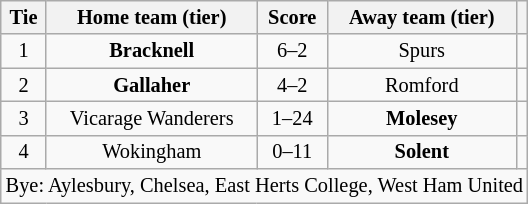<table class="wikitable" style="text-align:center; font-size:85%">
<tr>
<th>Tie</th>
<th>Home team (tier)</th>
<th>Score</th>
<th>Away team (tier)</th>
<th></th>
</tr>
<tr>
<td align="center">1</td>
<td><strong>Bracknell</strong></td>
<td align="center">6–2</td>
<td>Spurs</td>
<td></td>
</tr>
<tr>
<td align="center">2</td>
<td><strong>Gallaher</strong></td>
<td align="center">4–2</td>
<td>Romford</td>
<td></td>
</tr>
<tr>
<td align="center">3</td>
<td>Vicarage Wanderers</td>
<td align="center">1–24</td>
<td><strong>Molesey</strong></td>
<td></td>
</tr>
<tr>
<td align="center">4</td>
<td>Wokingham</td>
<td align="center">0–11</td>
<td><strong>Solent</strong></td>
<td></td>
</tr>
<tr>
<td colspan="5" align="center">Bye: Aylesbury, Chelsea, East Herts College, West Ham United</td>
</tr>
</table>
